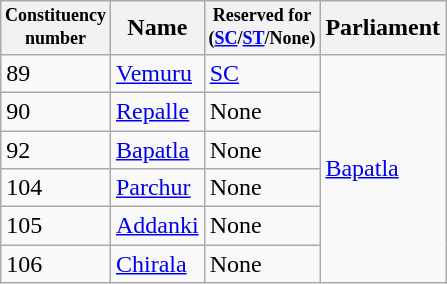<table class="wikitable sortable">
<tr>
<th width="50px" style="font-size:75%">Constituency number</th>
<th>Name</th>
<th style="font-size:75%">Reserved for<br>(<a href='#'>SC</a>/<a href='#'>ST</a>/None)</th>
<th>Parliament</th>
</tr>
<tr>
<td>89</td>
<td><a href='#'>Vemuru</a></td>
<td><a href='#'>SC</a></td>
<td rowspan="6"><a href='#'>Bapatla</a></td>
</tr>
<tr>
<td>90</td>
<td><a href='#'>Repalle</a></td>
<td>None</td>
</tr>
<tr>
<td>92</td>
<td><a href='#'>Bapatla</a></td>
<td>None</td>
</tr>
<tr>
<td>104</td>
<td><a href='#'>Parchur</a></td>
<td>None</td>
</tr>
<tr>
<td>105</td>
<td><a href='#'>Addanki</a></td>
<td>None</td>
</tr>
<tr>
<td>106</td>
<td><a href='#'>Chirala</a></td>
<td>None</td>
</tr>
</table>
